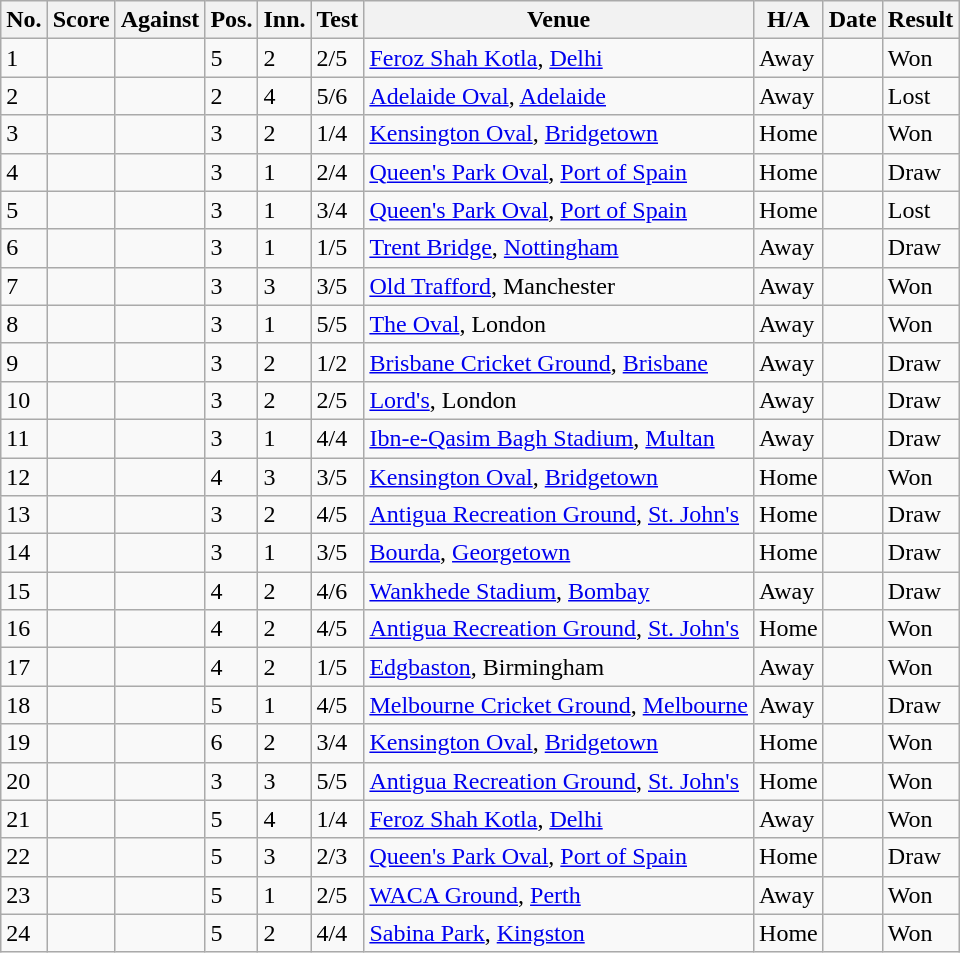<table class="wikitable sortable">
<tr>
<th>No.</th>
<th>Score</th>
<th>Against</th>
<th>Pos.</th>
<th>Inn.</th>
<th>Test</th>
<th>Venue</th>
<th>H/A</th>
<th>Date</th>
<th>Result</th>
</tr>
<tr>
<td>1</td>
<td></td>
<td></td>
<td>5</td>
<td>2</td>
<td>2/5</td>
<td><a href='#'>Feroz Shah Kotla</a>, <a href='#'>Delhi</a></td>
<td>Away</td>
<td></td>
<td>Won</td>
</tr>
<tr>
<td>2</td>
<td></td>
<td></td>
<td>2</td>
<td>4</td>
<td>5/6</td>
<td><a href='#'>Adelaide Oval</a>, <a href='#'>Adelaide</a></td>
<td>Away</td>
<td></td>
<td>Lost</td>
</tr>
<tr>
<td>3</td>
<td></td>
<td></td>
<td>3</td>
<td>2</td>
<td>1/4</td>
<td><a href='#'>Kensington Oval</a>, <a href='#'>Bridgetown</a></td>
<td>Home</td>
<td></td>
<td>Won</td>
</tr>
<tr>
<td>4</td>
<td></td>
<td></td>
<td>3</td>
<td>1</td>
<td>2/4</td>
<td><a href='#'>Queen's Park Oval</a>, <a href='#'>Port of Spain</a></td>
<td>Home</td>
<td></td>
<td>Draw</td>
</tr>
<tr>
<td>5</td>
<td></td>
<td></td>
<td>3</td>
<td>1</td>
<td>3/4</td>
<td><a href='#'>Queen's Park Oval</a>, <a href='#'>Port of Spain</a></td>
<td>Home</td>
<td></td>
<td>Lost</td>
</tr>
<tr>
<td>6</td>
<td></td>
<td></td>
<td>3</td>
<td>1</td>
<td>1/5</td>
<td><a href='#'>Trent Bridge</a>, <a href='#'>Nottingham</a></td>
<td>Away</td>
<td></td>
<td>Draw</td>
</tr>
<tr>
<td>7</td>
<td></td>
<td></td>
<td>3</td>
<td>3</td>
<td>3/5</td>
<td><a href='#'>Old Trafford</a>, Manchester</td>
<td>Away</td>
<td></td>
<td>Won</td>
</tr>
<tr>
<td>8</td>
<td></td>
<td></td>
<td>3</td>
<td>1</td>
<td>5/5</td>
<td><a href='#'>The Oval</a>, London</td>
<td>Away</td>
<td></td>
<td>Won</td>
</tr>
<tr>
<td>9</td>
<td></td>
<td></td>
<td>3</td>
<td>2</td>
<td>1/2</td>
<td><a href='#'>Brisbane Cricket Ground</a>, <a href='#'>Brisbane</a></td>
<td>Away</td>
<td></td>
<td>Draw</td>
</tr>
<tr>
<td>10</td>
<td></td>
<td></td>
<td>3</td>
<td>2</td>
<td>2/5</td>
<td><a href='#'>Lord's</a>, London</td>
<td>Away</td>
<td></td>
<td>Draw</td>
</tr>
<tr>
<td>11</td>
<td></td>
<td></td>
<td>3</td>
<td>1</td>
<td>4/4</td>
<td><a href='#'>Ibn-e-Qasim Bagh Stadium</a>, <a href='#'>Multan</a></td>
<td>Away</td>
<td></td>
<td>Draw</td>
</tr>
<tr>
<td>12</td>
<td></td>
<td></td>
<td>4</td>
<td>3</td>
<td>3/5</td>
<td><a href='#'>Kensington Oval</a>, <a href='#'>Bridgetown</a></td>
<td>Home</td>
<td></td>
<td>Won</td>
</tr>
<tr>
<td>13</td>
<td></td>
<td></td>
<td>3</td>
<td>2</td>
<td>4/5</td>
<td><a href='#'>Antigua Recreation Ground</a>, <a href='#'>St. John's</a></td>
<td>Home</td>
<td></td>
<td>Draw</td>
</tr>
<tr>
<td>14</td>
<td></td>
<td></td>
<td>3</td>
<td>1</td>
<td>3/5</td>
<td><a href='#'>Bourda</a>, <a href='#'>Georgetown</a></td>
<td>Home</td>
<td></td>
<td>Draw</td>
</tr>
<tr>
<td>15</td>
<td></td>
<td></td>
<td>4</td>
<td>2</td>
<td>4/6</td>
<td><a href='#'>Wankhede Stadium</a>, <a href='#'>Bombay</a></td>
<td>Away</td>
<td></td>
<td>Draw</td>
</tr>
<tr>
<td>16</td>
<td></td>
<td></td>
<td>4</td>
<td>2</td>
<td>4/5</td>
<td><a href='#'>Antigua Recreation Ground</a>, <a href='#'>St. John's</a></td>
<td>Home</td>
<td></td>
<td>Won</td>
</tr>
<tr>
<td>17</td>
<td></td>
<td></td>
<td>4</td>
<td>2</td>
<td>1/5</td>
<td><a href='#'>Edgbaston</a>, Birmingham</td>
<td>Away</td>
<td></td>
<td>Won</td>
</tr>
<tr>
<td>18</td>
<td></td>
<td></td>
<td>5</td>
<td>1</td>
<td>4/5</td>
<td><a href='#'>Melbourne Cricket Ground</a>, <a href='#'>Melbourne</a></td>
<td>Away</td>
<td></td>
<td>Draw</td>
</tr>
<tr>
<td>19</td>
<td> </td>
<td></td>
<td>6</td>
<td>2</td>
<td>3/4</td>
<td><a href='#'>Kensington Oval</a>, <a href='#'>Bridgetown</a></td>
<td>Home</td>
<td></td>
<td>Won</td>
</tr>
<tr>
<td>20</td>
<td> </td>
<td></td>
<td>3</td>
<td>3</td>
<td>5/5</td>
<td><a href='#'>Antigua Recreation Ground</a>, <a href='#'>St. John's</a></td>
<td>Home</td>
<td></td>
<td>Won</td>
</tr>
<tr>
<td>21</td>
<td> </td>
<td></td>
<td>5</td>
<td>4</td>
<td>1/4</td>
<td><a href='#'>Feroz Shah Kotla</a>, <a href='#'>Delhi</a></td>
<td>Away</td>
<td></td>
<td>Won</td>
</tr>
<tr>
<td>22</td>
<td> </td>
<td></td>
<td>5</td>
<td>3</td>
<td>2/3</td>
<td><a href='#'>Queen's Park Oval</a>, <a href='#'>Port of Spain</a></td>
<td>Home</td>
<td></td>
<td>Draw</td>
</tr>
<tr>
<td>23</td>
<td> </td>
<td></td>
<td>5</td>
<td>1</td>
<td>2/5</td>
<td><a href='#'>WACA Ground</a>, <a href='#'>Perth</a></td>
<td>Away</td>
<td></td>
<td>Won</td>
</tr>
<tr>
<td>24</td>
<td> </td>
<td></td>
<td>5</td>
<td>2</td>
<td>4/4</td>
<td><a href='#'>Sabina Park</a>, <a href='#'>Kingston</a></td>
<td>Home</td>
<td></td>
<td>Won</td>
</tr>
</table>
